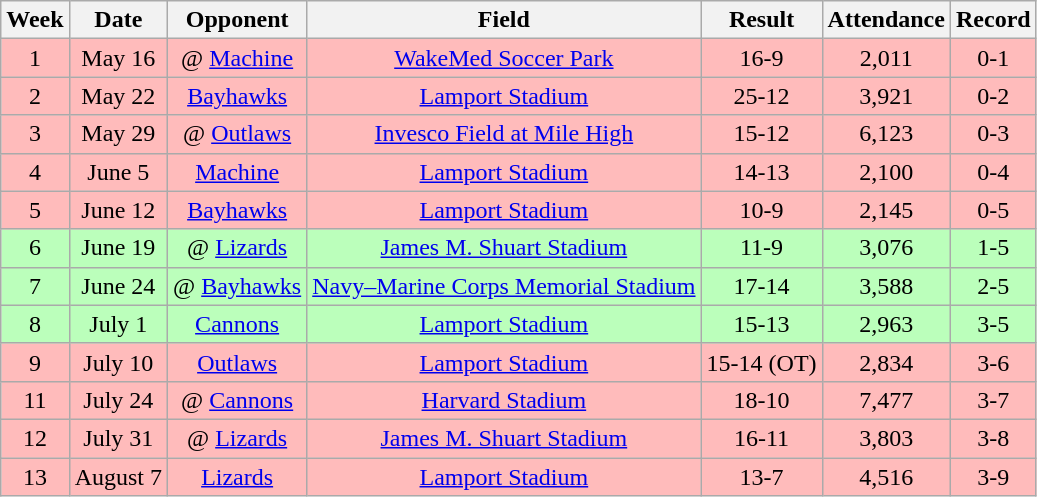<table class="wikitable">
<tr>
<th>Week</th>
<th>Date</th>
<th>Opponent</th>
<th>Field</th>
<th>Result</th>
<th>Attendance</th>
<th>Record</th>
</tr>
<tr align="center" bgcolor="ffbbbb">
<td>1</td>
<td>May 16</td>
<td>@ <a href='#'>Machine</a></td>
<td><a href='#'>WakeMed Soccer Park</a></td>
<td>16-9</td>
<td>2,011</td>
<td>0-1</td>
</tr>
<tr align="center" bgcolor="ffbbbb">
<td>2</td>
<td>May 22</td>
<td><a href='#'>Bayhawks</a></td>
<td><a href='#'>Lamport Stadium</a></td>
<td>25-12</td>
<td>3,921</td>
<td>0-2</td>
</tr>
<tr align="center" bgcolor="ffbbbb">
<td>3</td>
<td>May 29</td>
<td>@ <a href='#'>Outlaws</a></td>
<td><a href='#'>Invesco Field at Mile High</a></td>
<td>15-12</td>
<td>6,123</td>
<td>0-3</td>
</tr>
<tr align="center" bgcolor="ffbbbb">
<td>4</td>
<td>June 5</td>
<td><a href='#'>Machine</a></td>
<td><a href='#'>Lamport Stadium</a></td>
<td>14-13</td>
<td>2,100</td>
<td>0-4</td>
</tr>
<tr align="center" bgcolor="ffbbbb">
<td>5</td>
<td>June 12</td>
<td><a href='#'>Bayhawks</a></td>
<td><a href='#'>Lamport Stadium</a></td>
<td>10-9</td>
<td>2,145</td>
<td>0-5</td>
</tr>
<tr align="center" bgcolor="bbffbb">
<td>6</td>
<td>June 19</td>
<td>@ <a href='#'>Lizards</a></td>
<td><a href='#'>James M. Shuart Stadium</a></td>
<td>11-9</td>
<td>3,076</td>
<td>1-5</td>
</tr>
<tr align="center" bgcolor="bbffbb">
<td>7</td>
<td>June 24</td>
<td>@ <a href='#'>Bayhawks</a></td>
<td><a href='#'>Navy–Marine Corps Memorial Stadium</a></td>
<td>17-14</td>
<td>3,588</td>
<td>2-5</td>
</tr>
<tr align="center" bgcolor="bbffbb">
<td>8</td>
<td>July 1</td>
<td><a href='#'>Cannons</a></td>
<td><a href='#'>Lamport Stadium</a></td>
<td>15-13</td>
<td>2,963</td>
<td>3-5</td>
</tr>
<tr align="center" bgcolor="ffbbbb">
<td>9</td>
<td>July 10</td>
<td><a href='#'>Outlaws</a></td>
<td><a href='#'>Lamport Stadium</a></td>
<td>15-14 (OT)</td>
<td>2,834</td>
<td>3-6</td>
</tr>
<tr align="center" bgcolor="ffbbbb">
<td>11</td>
<td>July 24</td>
<td>@ <a href='#'>Cannons</a></td>
<td><a href='#'>Harvard Stadium</a></td>
<td>18-10</td>
<td>7,477</td>
<td>3-7</td>
</tr>
<tr align="center" bgcolor="ffbbbb">
<td>12</td>
<td>July 31</td>
<td>@ <a href='#'>Lizards</a></td>
<td><a href='#'>James M. Shuart Stadium</a></td>
<td>16-11</td>
<td>3,803</td>
<td>3-8</td>
</tr>
<tr align="center" bgcolor="ffbbbb">
<td>13</td>
<td>August 7</td>
<td><a href='#'>Lizards</a></td>
<td><a href='#'>Lamport Stadium</a></td>
<td>13-7</td>
<td>4,516</td>
<td>3-9</td>
</tr>
</table>
